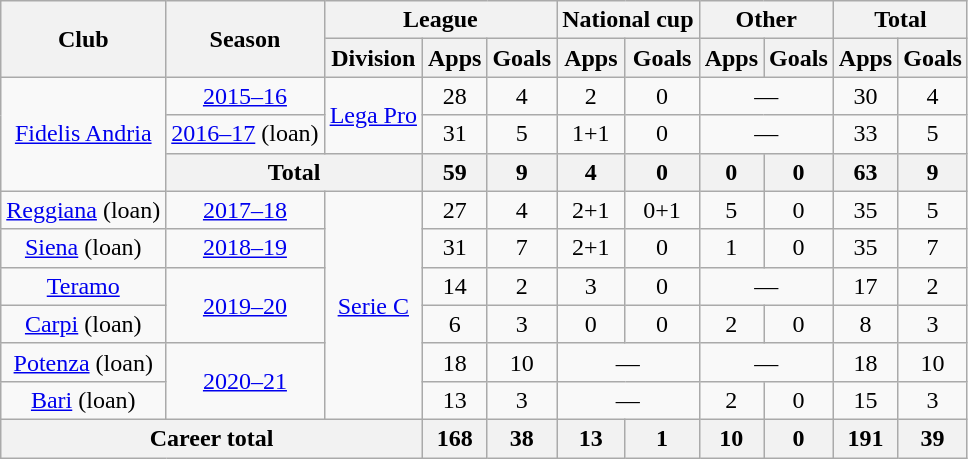<table class="wikitable" style="text-align: center;">
<tr>
<th rowspan="2">Club</th>
<th rowspan="2">Season</th>
<th colspan="3">League</th>
<th colspan="2">National cup</th>
<th colspan="2">Other</th>
<th colspan="2">Total</th>
</tr>
<tr>
<th>Division</th>
<th>Apps</th>
<th>Goals</th>
<th>Apps</th>
<th>Goals</th>
<th>Apps</th>
<th>Goals</th>
<th>Apps</th>
<th>Goals</th>
</tr>
<tr>
<td rowspan="3"><a href='#'>Fidelis Andria</a></td>
<td><a href='#'>2015–16</a></td>
<td rowspan="2"><a href='#'>Lega Pro</a></td>
<td>28</td>
<td>4</td>
<td>2</td>
<td>0</td>
<td colspan="2">—</td>
<td>30</td>
<td>4</td>
</tr>
<tr>
<td><a href='#'>2016–17</a> (loan)</td>
<td>31</td>
<td>5</td>
<td>1+1</td>
<td>0</td>
<td colspan="2">—</td>
<td>33</td>
<td>5</td>
</tr>
<tr>
<th colspan="2">Total</th>
<th>59</th>
<th>9</th>
<th>4</th>
<th>0</th>
<th>0</th>
<th>0</th>
<th>63</th>
<th>9</th>
</tr>
<tr>
<td><a href='#'>Reggiana</a> (loan)</td>
<td><a href='#'>2017–18</a></td>
<td rowspan="6"><a href='#'>Serie C</a></td>
<td>27</td>
<td>4</td>
<td>2+1</td>
<td>0+1</td>
<td>5</td>
<td>0</td>
<td>35</td>
<td>5</td>
</tr>
<tr>
<td><a href='#'>Siena</a> (loan)</td>
<td><a href='#'>2018–19</a></td>
<td>31</td>
<td>7</td>
<td>2+1</td>
<td>0</td>
<td>1</td>
<td>0</td>
<td>35</td>
<td>7</td>
</tr>
<tr>
<td><a href='#'>Teramo</a></td>
<td rowspan="2"><a href='#'>2019–20</a></td>
<td>14</td>
<td>2</td>
<td>3</td>
<td>0</td>
<td colspan="2">—</td>
<td>17</td>
<td>2</td>
</tr>
<tr>
<td><a href='#'>Carpi</a> (loan)</td>
<td>6</td>
<td>3</td>
<td>0</td>
<td>0</td>
<td>2</td>
<td>0</td>
<td>8</td>
<td>3</td>
</tr>
<tr>
<td><a href='#'>Potenza</a> (loan)</td>
<td rowspan="2"><a href='#'>2020–21</a></td>
<td>18</td>
<td>10</td>
<td colspan="2">—</td>
<td colspan="2">—</td>
<td>18</td>
<td>10</td>
</tr>
<tr>
<td><a href='#'>Bari</a> (loan)</td>
<td>13</td>
<td>3</td>
<td colspan="2">—</td>
<td>2</td>
<td>0</td>
<td>15</td>
<td>3</td>
</tr>
<tr>
<th colspan="3">Career total</th>
<th>168</th>
<th>38</th>
<th>13</th>
<th>1</th>
<th>10</th>
<th>0</th>
<th>191</th>
<th>39</th>
</tr>
</table>
